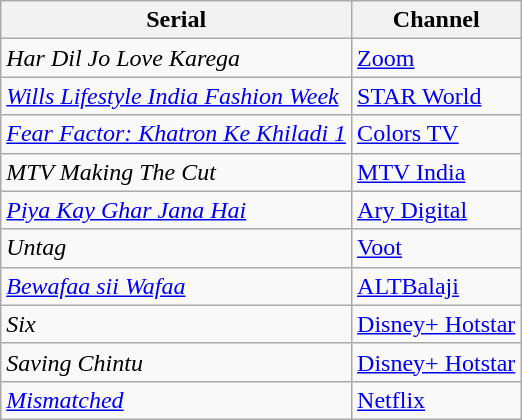<table class="wikitable">
<tr>
<th>Serial</th>
<th>Channel</th>
</tr>
<tr>
<td><em>Har Dil Jo Love Karega</em></td>
<td><a href='#'>Zoom</a></td>
</tr>
<tr>
<td><em><a href='#'>Wills Lifestyle India Fashion Week</a></em></td>
<td><a href='#'>STAR World</a></td>
</tr>
<tr>
<td><em><a href='#'>Fear Factor: Khatron Ke Khiladi 1</a></em></td>
<td><a href='#'>Colors TV</a></td>
</tr>
<tr>
<td><em>MTV Making The Cut</em></td>
<td><a href='#'>MTV India</a></td>
</tr>
<tr>
<td><em><a href='#'>Piya Kay Ghar Jana Hai</a></em></td>
<td><a href='#'>Ary Digital</a></td>
</tr>
<tr>
<td><em>Untag </em></td>
<td><a href='#'>Voot</a></td>
</tr>
<tr>
<td><em><a href='#'>Bewafaa sii Wafaa</a></em></td>
<td><a href='#'>ALTBalaji</a></td>
</tr>
<tr>
<td><em>Six</em></td>
<td><a href='#'>Disney+ Hotstar</a></td>
</tr>
<tr>
<td><em>Saving Chintu</em></td>
<td><a href='#'>Disney+ Hotstar</a></td>
</tr>
<tr>
<td><em><a href='#'>Mismatched</a></em></td>
<td><a href='#'>Netflix</a></td>
</tr>
</table>
